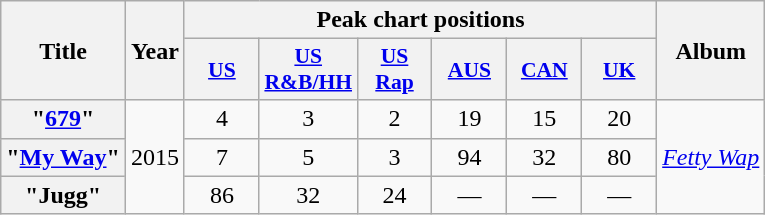<table class="wikitable plainrowheaders" style="text-align:center;">
<tr>
<th rowspan="2">Title</th>
<th rowspan="2">Year</th>
<th colspan="6">Peak chart positions</th>
<th rowspan="2">Album</th>
</tr>
<tr>
<th scope="col" style="width:3em;font-size:90%;"><a href='#'>US</a><br></th>
<th scope="col" style="width:3em;font-size:90%;"><a href='#'>US<br>R&B/HH</a><br></th>
<th scope="col" style="width:3em;font-size:90%;"><a href='#'>US<br>Rap</a><br></th>
<th scope="col" style="width:3em;font-size:90%;"><a href='#'>AUS</a><br></th>
<th scope="col" style="width:3em;font-size:90%;"><a href='#'>CAN</a><br></th>
<th scope="col" style="width:3em;font-size:90%;"><a href='#'>UK</a><br></th>
</tr>
<tr>
<th scope="row">"<a href='#'>679</a>"<br></th>
<td rowspan="3">2015</td>
<td>4</td>
<td>3</td>
<td>2</td>
<td>19</td>
<td>15</td>
<td>20</td>
<td rowspan="3"><em><a href='#'>Fetty Wap</a></em></td>
</tr>
<tr>
<th scope="row">"<a href='#'>My Way</a>"<br></th>
<td>7</td>
<td>5</td>
<td>3</td>
<td>94</td>
<td>32</td>
<td>80</td>
</tr>
<tr>
<th scope="row">"Jugg"<br></th>
<td>86</td>
<td>32</td>
<td>24</td>
<td>—</td>
<td>—</td>
<td>—</td>
</tr>
</table>
